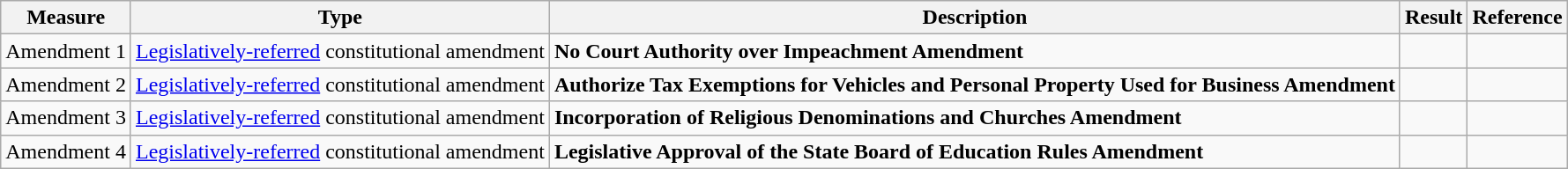<table class="wikitable">
<tr>
<th>Measure</th>
<th>Type</th>
<th>Description</th>
<th>Result</th>
<th>Reference</th>
</tr>
<tr>
<td>Amendment 1</td>
<td><a href='#'>Legislatively-referred</a> constitutional amendment</td>
<td><strong>No Court Authority over Impeachment Amendment</strong></td>
<td></td>
<td></td>
</tr>
<tr>
<td>Amendment 2</td>
<td><a href='#'>Legislatively-referred</a> constitutional amendment</td>
<td><strong>Authorize Tax Exemptions for Vehicles and Personal Property Used for Business Amendment</strong></td>
<td></td>
<td></td>
</tr>
<tr>
<td>Amendment 3</td>
<td><a href='#'>Legislatively-referred</a> constitutional amendment</td>
<td><strong>Incorporation of Religious Denominations and Churches Amendment</strong></td>
<td></td>
<td></td>
</tr>
<tr>
<td>Amendment 4</td>
<td><a href='#'>Legislatively-referred</a> constitutional amendment</td>
<td><strong>Legislative Approval of the State Board of Education Rules Amendment</strong></td>
<td></td>
<td></td>
</tr>
</table>
